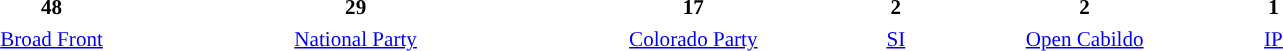<table style="width:66em; text-align:center; font-size:88%">
<tr style="font-weight:bold">
<td style="background:">48</td>
<td style="background:">29</td>
<td style="background:">17</td>
<td style="background:">2</td>
<td style="background:">2</td>
<td style="background:">1</td>
</tr>
<tr>
<td><a href='#'>Broad Front</a></td>
<td><a href='#'>National Party</a></td>
<td><a href='#'>Colorado Party</a></td>
<td><a href='#'>SI</a></td>
<td><a href='#'>Open Cabildo</a></td>
<td><a href='#'>IP</a></td>
</tr>
</table>
